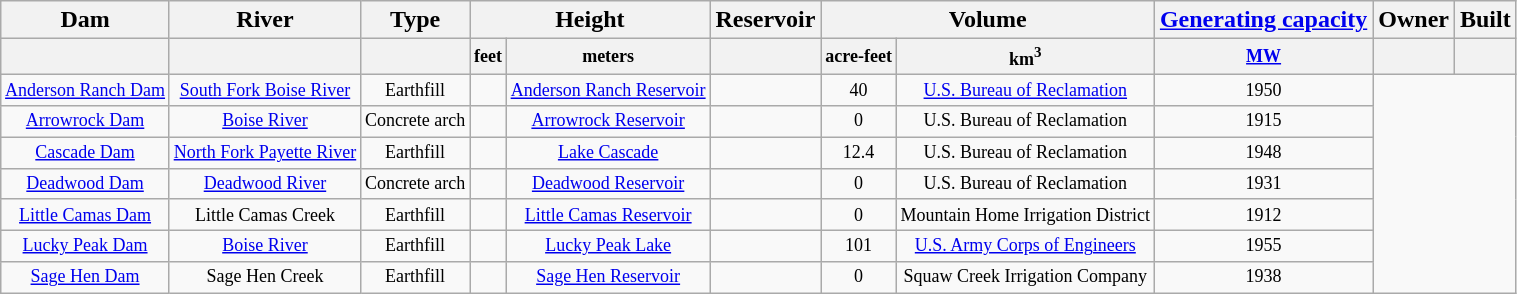<table class="wikitable sortable">
<tr>
<th>Dam</th>
<th>River</th>
<th>Type</th>
<th colspan=2>Height</th>
<th>Reservoir</th>
<th colspan=2>Volume</th>
<th><a href='#'>Generating capacity</a></th>
<th>Owner</th>
<th>Built</th>
</tr>
<tr style="font-size:9pt; text-align:center;">
<th></th>
<th></th>
<th></th>
<th>feet</th>
<th>meters</th>
<th></th>
<th>acre-feet</th>
<th>km<sup>3</sup></th>
<th><a href='#'>MW</a></th>
<th></th>
<th></th>
</tr>
<tr style="font-size:9pt; text-align:center;">
<td><a href='#'>Anderson Ranch Dam</a></td>
<td><a href='#'>South Fork Boise River</a></td>
<td>Earthfill</td>
<td></td>
<td><a href='#'>Anderson Ranch Reservoir</a></td>
<td></td>
<td>40</td>
<td><a href='#'>U.S. Bureau of Reclamation</a></td>
<td>1950</td>
</tr>
<tr style="font-size:9pt; text-align:center;">
<td><a href='#'>Arrowrock Dam</a></td>
<td><a href='#'>Boise River</a></td>
<td>Concrete arch</td>
<td></td>
<td><a href='#'>Arrowrock Reservoir</a></td>
<td></td>
<td>0</td>
<td>U.S. Bureau of Reclamation</td>
<td>1915</td>
</tr>
<tr style="font-size:9pt; text-align:center;">
<td><a href='#'>Cascade Dam</a></td>
<td><a href='#'>North Fork Payette River</a></td>
<td>Earthfill</td>
<td></td>
<td><a href='#'>Lake Cascade</a></td>
<td></td>
<td>12.4</td>
<td>U.S. Bureau of Reclamation</td>
<td>1948</td>
</tr>
<tr style="font-size:9pt; text-align:center;">
<td><a href='#'>Deadwood Dam</a></td>
<td><a href='#'>Deadwood River</a></td>
<td>Concrete arch</td>
<td></td>
<td><a href='#'>Deadwood Reservoir</a></td>
<td></td>
<td>0</td>
<td>U.S. Bureau of Reclamation</td>
<td>1931</td>
</tr>
<tr style="font-size:9pt; text-align:center;">
<td><a href='#'>Little Camas Dam</a></td>
<td>Little Camas Creek</td>
<td>Earthfill</td>
<td></td>
<td><a href='#'>Little Camas Reservoir</a></td>
<td></td>
<td>0</td>
<td>Mountain Home Irrigation District</td>
<td>1912</td>
</tr>
<tr style="font-size:9pt; text-align:center;">
<td><a href='#'>Lucky Peak Dam</a></td>
<td><a href='#'>Boise River</a></td>
<td>Earthfill</td>
<td></td>
<td><a href='#'>Lucky Peak Lake</a></td>
<td></td>
<td>101</td>
<td><a href='#'>U.S. Army Corps of Engineers</a></td>
<td>1955</td>
</tr>
<tr style="font-size:9pt; text-align:center;">
<td><a href='#'>Sage Hen Dam</a></td>
<td>Sage Hen Creek</td>
<td>Earthfill</td>
<td></td>
<td><a href='#'>Sage Hen Reservoir</a></td>
<td></td>
<td>0</td>
<td>Squaw Creek Irrigation Company</td>
<td>1938</td>
</tr>
</table>
